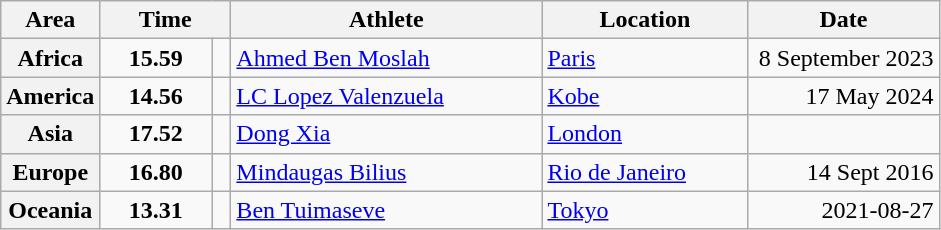<table class="wikitable">
<tr>
<th width="45">Area</th>
<th width="80" colspan="2">Time</th>
<th width="200">Athlete</th>
<th width="130">Location</th>
<th width="120">Date</th>
</tr>
<tr>
<th>Africa</th>
<td align=center><strong>15.59 </strong></td>
<td align=center></td>
<td> <a href='#'>Ahmed Ben Moslah</a></td>
<td> <a href='#'>Paris</a></td>
<td align=right>8 September 2023</td>
</tr>
<tr>
<th>America</th>
<td align="center"><strong>14.56 </strong></td>
<td align=center></td>
<td> <a href='#'>LC Lopez Valenzuela</a></td>
<td> <a href='#'>Kobe</a></td>
<td align=right>17 May 2024</td>
</tr>
<tr>
<th>Asia</th>
<td align=center><strong>17.52 </strong></td>
<td align=center></td>
<td> <a href='#'>Dong Xia</a></td>
<td> <a href='#'>London</a></td>
<td align=right></td>
</tr>
<tr>
<th>Europe</th>
<td align=center><strong>16.80 </strong></td>
<td align=center></td>
<td> <a href='#'>Mindaugas Bilius</a></td>
<td> <a href='#'>Rio de Janeiro</a></td>
<td align=right>14 Sept 2016</td>
</tr>
<tr>
<th>Oceania</th>
<td align=center><strong>13.31 </strong></td>
<td align=center></td>
<td> <a href='#'>Ben Tuimaseve</a></td>
<td> <a href='#'>Tokyo</a></td>
<td align=right>2021-08-27</td>
</tr>
</table>
